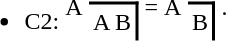<table>
<tr>
<td><br><ul><li>C2:</li></ul></td>
<td>A</td>
<td><br><table style="border-top: 2px solid black; border-right: 2px solid black;">
<tr>
<td>A B</td>
</tr>
</table>
</td>
<td>=</td>
<td>A</td>
<td><br><table style="border-top: 2px solid black; border-right: 2px solid black;">
<tr>
<td>B</td>
</tr>
</table>
</td>
<td>.</td>
</tr>
</table>
